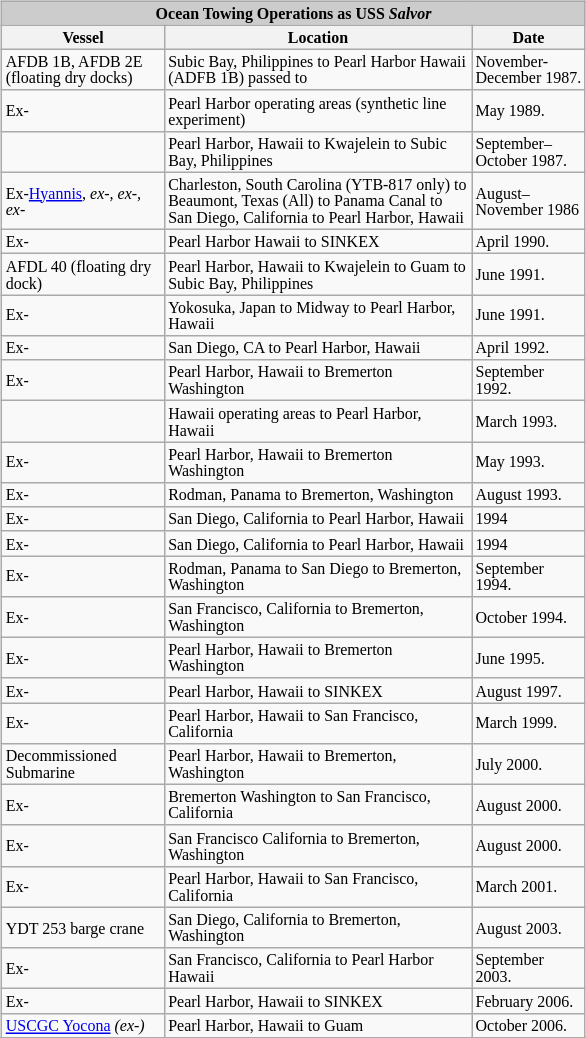<table class="wikitable" style="float:right;clear:right;width:390px;font-size:8pt; margin-left:15px">
<tr style="background:#CCCCCC;" align="center">
<td colspan=3><strong>Ocean Towing Operations as USS <em>Salvor<strong><em></td>
</tr>
<tr>
<th>Vessel</th>
<th>Location</th>
<th>Date</th>
</tr>
<tr>
<td>AFDB 1B, AFDB 2E (floating dry docks)</td>
<td>Subic Bay, Philippines to Pearl Harbor Hawaii (ADFB 1B) passed to </td>
<td>November- December 1987.</td>
</tr>
<tr>
<td>Ex-</td>
<td>Pearl Harbor operating areas (synthetic line experiment)</td>
<td>May 1989.</td>
</tr>
<tr>
<td></td>
<td>Pearl Harbor, Hawaii to Kwajelein to Subic Bay, Philippines</td>
<td>September–October 1987.</td>
</tr>
<tr>
<td>Ex-<a href='#'></em>Hyannis<em></a>, ex-, ex-, ex-</td>
<td>Charleston, South Carolina (YTB-817 only) to Beaumont, Texas (All) to Panama Canal to San Diego, California to Pearl Harbor, Hawaii</td>
<td>August–November 1986</td>
</tr>
<tr>
<td>Ex-</td>
<td>Pearl Harbor Hawaii to SINKEX</td>
<td>April 1990.</td>
</tr>
<tr>
<td>AFDL 40 (floating dry dock)</td>
<td>Pearl Harbor, Hawaii to Kwajelein to Guam to Subic Bay, Philippines</td>
<td>June 1991.</td>
</tr>
<tr>
<td>Ex-</td>
<td>Yokosuka, Japan to Midway to Pearl Harbor, Hawaii</td>
<td>June 1991.</td>
</tr>
<tr>
<td>Ex-</td>
<td>San Diego, CA to Pearl Harbor, Hawaii</td>
<td>April 1992.</td>
</tr>
<tr>
<td>Ex-</td>
<td>Pearl Harbor, Hawaii to Bremerton Washington</td>
<td>September 1992.</td>
</tr>
<tr>
<td></td>
<td>Hawaii operating areas to Pearl Harbor, Hawaii</td>
<td>March 1993.</td>
</tr>
<tr>
<td>Ex-</td>
<td>Pearl Harbor, Hawaii to Bremerton Washington</td>
<td>May 1993.</td>
</tr>
<tr>
<td>Ex-</td>
<td>Rodman, Panama to Bremerton, Washington</td>
<td>August 1993.</td>
</tr>
<tr>
<td>Ex-</td>
<td>San Diego, California to Pearl Harbor, Hawaii</td>
<td>1994</td>
</tr>
<tr>
<td>Ex-</td>
<td>San Diego, California to Pearl Harbor, Hawaii</td>
<td>1994</td>
</tr>
<tr>
<td>Ex-</td>
<td>Rodman, Panama to San Diego to Bremerton, Washington</td>
<td>September 1994.</td>
</tr>
<tr>
<td>Ex-</td>
<td>San Francisco, California to Bremerton, Washington</td>
<td>October 1994.</td>
</tr>
<tr>
<td>Ex-</td>
<td>Pearl Harbor, Hawaii to Bremerton Washington</td>
<td>June 1995.</td>
</tr>
<tr>
<td>Ex-</td>
<td>Pearl Harbor, Hawaii to SINKEX</td>
<td>August 1997.</td>
</tr>
<tr>
<td>Ex-</td>
<td>Pearl Harbor, Hawaii to San Francisco, California</td>
<td>March 1999.</td>
</tr>
<tr>
<td>Decommissioned Submarine</td>
<td>Pearl Harbor, Hawaii to Bremerton, Washington</td>
<td>July 2000.</td>
</tr>
<tr>
<td>Ex-</td>
<td>Bremerton Washington to San Francisco, California</td>
<td>August 2000.</td>
</tr>
<tr>
<td>Ex-</td>
<td>San Francisco California to Bremerton, Washington</td>
<td>August 2000.</td>
</tr>
<tr>
<td>Ex-</td>
<td>Pearl Harbor, Hawaii to San Francisco, California</td>
<td>March 2001.</td>
</tr>
<tr>
<td>YDT 253 barge crane</td>
<td>San Diego, California to Bremerton, Washington</td>
<td>August 2003.</td>
</tr>
<tr>
<td>Ex-</td>
<td>San Francisco, California to Pearl Harbor Hawaii</td>
<td>September 2003.</td>
</tr>
<tr>
<td>Ex-</td>
<td>Pearl Harbor, Hawaii to SINKEX</td>
<td>February 2006.</td>
</tr>
<tr>
<td><a href='#'>USCGC </em>Yocona<em></a> (ex-)</td>
<td>Pearl Harbor, Hawaii to Guam</td>
<td>October 2006.</td>
</tr>
<tr>
</tr>
</table>
